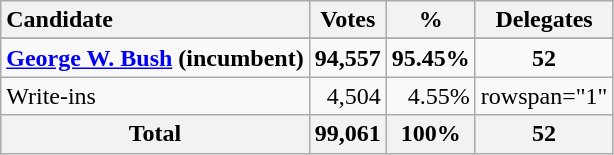<table class="wikitable sortable plainrowheaders" style="text-align:right;">
<tr>
<th style="text-align:left;">Candidate</th>
<th>Votes</th>
<th>%</th>
<th>Delegates</th>
</tr>
<tr>
</tr>
<tr>
<td style="text-align:left;"><strong><a href='#'>George W. Bush</a></strong> <strong>(incumbent)</strong></td>
<td><strong>94,557</strong></td>
<td><strong>95.45%</strong></td>
<td style="text-align:center;"><strong>52</strong></td>
</tr>
<tr>
<td style="text-align:left;">Write-ins</td>
<td>4,504</td>
<td>4.55%</td>
<td>rowspan="1" </td>
</tr>
<tr class="sortbottom">
<th>Total</th>
<th>99,061</th>
<th>100%</th>
<th>52</th>
</tr>
</table>
